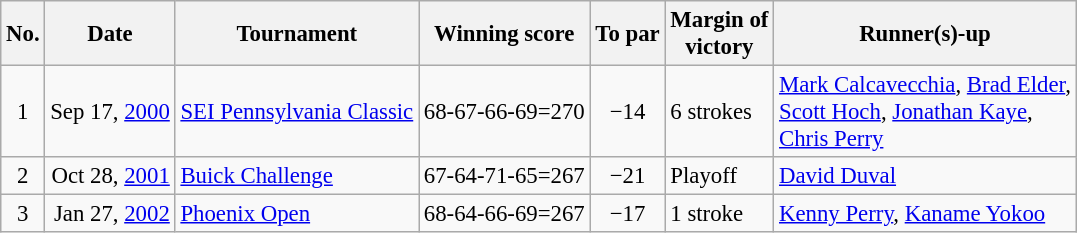<table class="wikitable" style="font-size:95%;">
<tr>
<th>No.</th>
<th>Date</th>
<th>Tournament</th>
<th>Winning score</th>
<th>To par</th>
<th>Margin of<br>victory</th>
<th>Runner(s)-up</th>
</tr>
<tr>
<td align=center>1</td>
<td align=right>Sep 17, <a href='#'>2000</a></td>
<td><a href='#'>SEI Pennsylvania Classic</a></td>
<td align=right>68-67-66-69=270</td>
<td align=center>−14</td>
<td>6 strokes</td>
<td> <a href='#'>Mark Calcavecchia</a>,  <a href='#'>Brad Elder</a>,<br> <a href='#'>Scott Hoch</a>,  <a href='#'>Jonathan Kaye</a>,<br> <a href='#'>Chris Perry</a></td>
</tr>
<tr>
<td align=center>2</td>
<td align=right>Oct 28, <a href='#'>2001</a></td>
<td><a href='#'>Buick Challenge</a></td>
<td align=right>67-64-71-65=267</td>
<td align=center>−21</td>
<td>Playoff</td>
<td> <a href='#'>David Duval</a></td>
</tr>
<tr>
<td align=center>3</td>
<td align=right>Jan 27, <a href='#'>2002</a></td>
<td><a href='#'>Phoenix Open</a></td>
<td align=right>68-64-66-69=267</td>
<td align=center>−17</td>
<td>1 stroke</td>
<td> <a href='#'>Kenny Perry</a>,  <a href='#'>Kaname Yokoo</a></td>
</tr>
</table>
